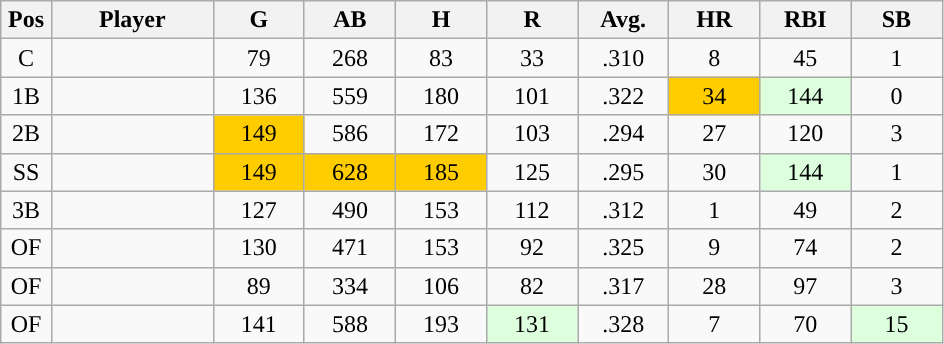<table class="wikitable sortable">
<tr>
<th bgcolor="#DDDDFF" width="5%">Pos</th>
<th bgcolor="#DDDDFF" width="16%">Player</th>
<th bgcolor="#DDDDFF" width="9%">G</th>
<th bgcolor="#DDDDFF" width="9%">AB</th>
<th bgcolor="#DDDDFF" width="9%">H</th>
<th bgcolor="#DDDDFF" width="9%">R</th>
<th bgcolor="#DDDDFF" width="9%">Avg.</th>
<th bgcolor="#DDDDFF" width="9%">HR</th>
<th bgcolor="#DDDDFF" width="9%">RBI</th>
<th bgcolor="#DDDDFF" width="9%">SB</th>
</tr>
<tr align="center">
<td>C</td>
<td></td>
<td>79</td>
<td>268</td>
<td>83</td>
<td>33</td>
<td>.310</td>
<td>8</td>
<td>45</td>
<td>1</td>
</tr>
<tr align="center">
<td>1B</td>
<td></td>
<td>136</td>
<td>559</td>
<td>180</td>
<td>101</td>
<td>.322</td>
<td style="background:#fc0;">34</td>
<td style="background:#DDFFDD;">144</td>
<td>0</td>
</tr>
<tr align="center">
<td>2B</td>
<td></td>
<td style="background:#fc0;">149</td>
<td>586</td>
<td>172</td>
<td>103</td>
<td>.294</td>
<td>27</td>
<td>120</td>
<td>3</td>
</tr>
<tr align="center">
<td>SS</td>
<td></td>
<td style="background:#fc0;">149</td>
<td style="background:#fc0;">628</td>
<td style="background:#fc0;">185</td>
<td>125</td>
<td>.295</td>
<td>30</td>
<td style="background:#DDFFDD;">144</td>
<td>1</td>
</tr>
<tr align="center">
<td>3B</td>
<td></td>
<td>127</td>
<td>490</td>
<td>153</td>
<td>112</td>
<td>.312</td>
<td>1</td>
<td>49</td>
<td>2</td>
</tr>
<tr align="center">
<td>OF</td>
<td></td>
<td>130</td>
<td>471</td>
<td>153</td>
<td>92</td>
<td>.325</td>
<td>9</td>
<td>74</td>
<td>2</td>
</tr>
<tr align="center">
<td>OF</td>
<td></td>
<td>89</td>
<td>334</td>
<td>106</td>
<td>82</td>
<td>.317</td>
<td>28</td>
<td>97</td>
<td>3</td>
</tr>
<tr align="center">
<td>OF</td>
<td></td>
<td>141</td>
<td>588</td>
<td>193</td>
<td style="background:#DDFFDD;">131</td>
<td>.328</td>
<td>7</td>
<td>70</td>
<td style="background:#DDFFDD;">15</td>
</tr>
</table>
